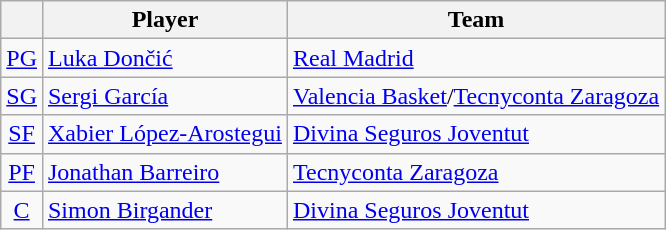<table class="wikitable sortable">
<tr>
<th align="center"></th>
<th align="center">Player</th>
<th align="center">Team</th>
</tr>
<tr>
<td align=center><a href='#'>PG</a></td>
<td> <a href='#'>Luka Dončić</a></td>
<td><a href='#'>Real Madrid</a></td>
</tr>
<tr>
<td align=center><a href='#'>SG</a></td>
<td> <a href='#'>Sergi García</a></td>
<td><a href='#'>Valencia Basket</a>/<a href='#'>Tecnyconta Zaragoza</a></td>
</tr>
<tr>
<td align=center><a href='#'>SF</a></td>
<td> <a href='#'>Xabier López-Arostegui</a></td>
<td><a href='#'>Divina Seguros Joventut</a></td>
</tr>
<tr>
<td align=center><a href='#'>PF</a></td>
<td> <a href='#'>Jonathan Barreiro</a></td>
<td><a href='#'>Tecnyconta Zaragoza</a></td>
</tr>
<tr>
<td align=center><a href='#'>C</a></td>
<td> <a href='#'>Simon Birgander</a></td>
<td><a href='#'>Divina Seguros Joventut</a></td>
</tr>
</table>
